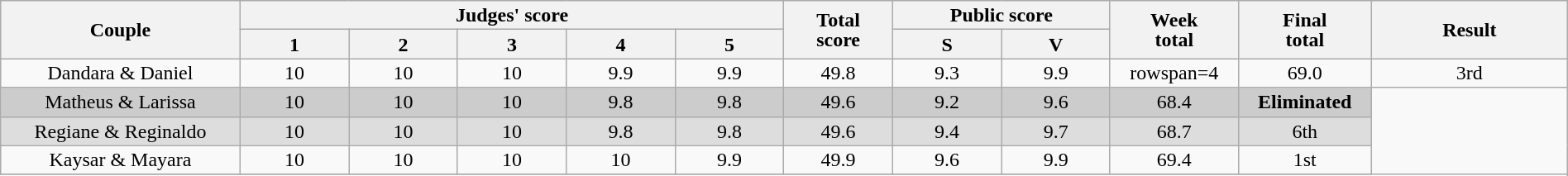<table class="wikitable" style="font-size:100%; line-height:16px; text-align:center" width="100%">
<tr>
<th rowspan=2 width="11.0%">Couple</th>
<th colspan=5 width="25.0%">Judges' score</th>
<th rowspan=2 width="05.0%">Total<br>score</th>
<th colspan=2 width="10.0%">Public score</th>
<th rowspan=2 width="05.0%">Week<br>total</th>
<th rowspan=2 width="05.0%">Final<br>total</th>
<th rowspan=2 width="09.0%">Result<br></th>
</tr>
<tr>
<th width="05.0%">1</th>
<th width="05.0%">2</th>
<th width="05.0%">3</th>
<th width="05.0%">4</th>
<th width="05.0%">5</th>
<th width="05.0%">S</th>
<th width="05.0%">V</th>
</tr>
<tr>
<td>Dandara & Daniel</td>
<td>10</td>
<td>10</td>
<td>10</td>
<td>9.9</td>
<td>9.9</td>
<td>49.8</td>
<td>9.3</td>
<td>9.9</td>
<td>rowspan=4 </td>
<td>69.0</td>
<td>3rd</td>
</tr>
<tr bgcolor=CCCCCC>
<td>Matheus & Larissa</td>
<td>10</td>
<td>10</td>
<td>10</td>
<td>9.8</td>
<td>9.8</td>
<td>49.6</td>
<td>9.2</td>
<td>9.6</td>
<td>68.4</td>
<td><strong>Eliminated</strong></td>
</tr>
<tr bgcolor=DDDDDD>
<td>Regiane & Reginaldo</td>
<td>10</td>
<td>10</td>
<td>10</td>
<td>9.8</td>
<td>9.8</td>
<td>49.6</td>
<td>9.4</td>
<td>9.7</td>
<td>68.7</td>
<td>6th</td>
</tr>
<tr>
<td>Kaysar & Mayara</td>
<td>10</td>
<td>10</td>
<td>10</td>
<td>10</td>
<td>9.9</td>
<td>49.9</td>
<td>9.6</td>
<td>9.9</td>
<td>69.4</td>
<td>1st</td>
</tr>
<tr>
</tr>
</table>
